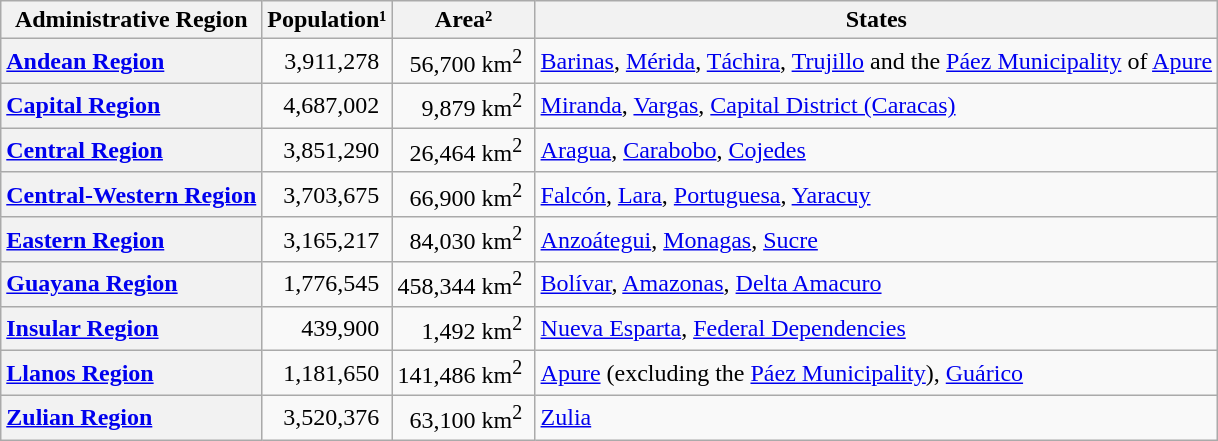<table class="wikitable sortable">
<tr>
<th scope="col">Administrative Region</th>
<th scope="col">Population¹</th>
<th scope="col">Area²</th>
<th scope="col">States</th>
</tr>
<tr>
<th scope="row" style="text-align: left;"><a href='#'>Andean Region</a></th>
<td style="text-align: right; padding-right: 0.5em;">3,911,278</td>
<td style="text-align: right; padding-right: 0.5em;">56,700 km<sup>2</sup></td>
<td><a href='#'>Barinas</a>, <a href='#'>Mérida</a>, <a href='#'>Táchira</a>, <a href='#'>Trujillo</a> and the <a href='#'>Páez Municipality</a> of <a href='#'>Apure</a></td>
</tr>
<tr>
<th scope="row" style="text-align: left;"><a href='#'>Capital Region</a></th>
<td style="text-align: right; padding-right: 0.5em;">4,687,002</td>
<td style="text-align: right; padding-right: 0.5em;">9,879 km<sup>2</sup></td>
<td><a href='#'>Miranda</a>, <a href='#'>Vargas</a>, <a href='#'>Capital District (Caracas)</a></td>
</tr>
<tr>
<th scope="row" style="text-align: left;"><a href='#'>Central Region</a></th>
<td style="text-align: right; padding-right: 0.5em;">3,851,290</td>
<td style="text-align: right; padding-right: 0.5em;">26,464 km<sup>2</sup></td>
<td><a href='#'>Aragua</a>, <a href='#'>Carabobo</a>, <a href='#'>Cojedes</a></td>
</tr>
<tr>
<th scope="row" style="text-align: left;"><a href='#'>Central-Western Region</a></th>
<td style="text-align: right; padding-right: 0.5em;">3,703,675</td>
<td style="text-align: right; padding-right: 0.5em;">66,900 km<sup>2</sup></td>
<td><a href='#'>Falcón</a>, <a href='#'>Lara</a>, <a href='#'>Portuguesa</a>, <a href='#'>Yaracuy</a></td>
</tr>
<tr>
<th scope="row" style="text-align: left;"><a href='#'>Eastern Region</a></th>
<td style="text-align: right; padding-right: 0.5em;">3,165,217</td>
<td style="text-align: right; padding-right: 0.5em;">84,030 km<sup>2</sup></td>
<td><a href='#'>Anzoátegui</a>, <a href='#'>Monagas</a>, <a href='#'>Sucre</a></td>
</tr>
<tr>
<th scope="row" style="text-align: left;"><a href='#'>Guayana Region</a></th>
<td style="text-align: right; padding-right: 0.5em;">1,776,545</td>
<td style="text-align: right; padding-right: 0.5em;">458,344 km<sup>2</sup></td>
<td><a href='#'>Bolívar</a>, <a href='#'>Amazonas</a>, <a href='#'>Delta Amacuro</a></td>
</tr>
<tr>
<th scope="row" style="text-align: left;"><a href='#'>Insular Region</a></th>
<td style="text-align: right; padding-right: 0.5em;">439,900</td>
<td style="text-align: right; padding-right: 0.5em;">1,492 km<sup>2</sup></td>
<td><a href='#'>Nueva Esparta</a>, <a href='#'>Federal Dependencies</a></td>
</tr>
<tr>
<th scope="row" style="text-align: left;"><a href='#'>Llanos Region</a></th>
<td style="text-align: right; padding-right: 0.5em;">1,181,650</td>
<td style="text-align: right; padding-right: 0.5em;">141,486 km<sup>2</sup></td>
<td><a href='#'>Apure</a> (excluding the <a href='#'>Páez Municipality</a>), <a href='#'>Guárico</a></td>
</tr>
<tr>
<th scope="row" style="text-align: left;"><a href='#'>Zulian Region</a></th>
<td style="text-align: right; padding-right: 0.5em;">3,520,376</td>
<td style="text-align: right; padding-right: 0.5em;">63,100 km<sup>2</sup></td>
<td><a href='#'>Zulia</a></td>
</tr>
</table>
